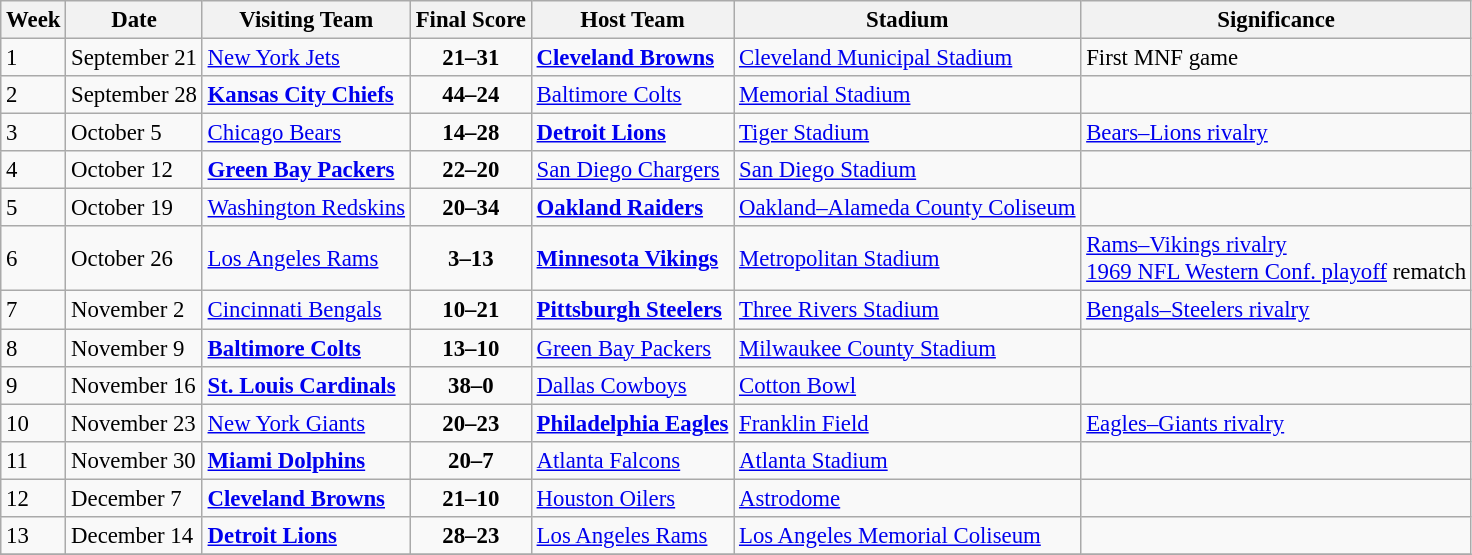<table class="wikitable" style="font-size: 95%;">
<tr>
<th>Week</th>
<th>Date</th>
<th>Visiting Team</th>
<th>Final Score</th>
<th>Host Team</th>
<th>Stadium</th>
<th>Significance</th>
</tr>
<tr>
<td>1</td>
<td>September 21</td>
<td><a href='#'>New York Jets</a></td>
<td align="center"><strong>21–31</strong></td>
<td><strong><a href='#'>Cleveland Browns</a></strong></td>
<td><a href='#'>Cleveland Municipal Stadium</a></td>
<td>First MNF game</td>
</tr>
<tr>
<td>2</td>
<td>September 28</td>
<td><strong><a href='#'>Kansas City Chiefs</a></strong></td>
<td align="center"><strong>44–24</strong></td>
<td><a href='#'>Baltimore Colts</a></td>
<td><a href='#'>Memorial Stadium</a></td>
<td></td>
</tr>
<tr>
<td>3</td>
<td>October 5</td>
<td><a href='#'>Chicago Bears</a></td>
<td align="center"><strong>14–28</strong></td>
<td><strong><a href='#'>Detroit Lions</a></strong></td>
<td><a href='#'>Tiger Stadium</a></td>
<td><a href='#'>Bears–Lions rivalry</a></td>
</tr>
<tr>
<td>4</td>
<td>October 12</td>
<td><strong><a href='#'>Green Bay Packers</a></strong></td>
<td align="center"><strong>22–20</strong></td>
<td><a href='#'>San Diego Chargers</a></td>
<td><a href='#'>San Diego Stadium</a></td>
<td></td>
</tr>
<tr>
<td>5</td>
<td>October 19</td>
<td><a href='#'>Washington Redskins</a></td>
<td align="center"><strong>20–34</strong></td>
<td><strong><a href='#'>Oakland Raiders</a></strong></td>
<td><a href='#'>Oakland–Alameda County Coliseum</a></td>
<td></td>
</tr>
<tr>
<td>6</td>
<td>October 26</td>
<td><a href='#'>Los Angeles Rams</a></td>
<td align="center"><strong>3–13</strong></td>
<td><strong><a href='#'>Minnesota Vikings</a></strong></td>
<td><a href='#'>Metropolitan Stadium</a></td>
<td><a href='#'>Rams–Vikings rivalry</a><br><a href='#'>1969 NFL Western Conf. playoff</a> rematch</td>
</tr>
<tr>
<td>7</td>
<td>November 2</td>
<td><a href='#'>Cincinnati Bengals</a></td>
<td align="center"><strong>10–21</strong></td>
<td><strong><a href='#'>Pittsburgh Steelers</a></strong></td>
<td><a href='#'>Three Rivers Stadium</a></td>
<td><a href='#'>Bengals–Steelers rivalry</a></td>
</tr>
<tr>
<td>8</td>
<td>November 9</td>
<td><strong><a href='#'>Baltimore Colts</a></strong></td>
<td align="center"><strong>13–10</strong></td>
<td><a href='#'>Green Bay Packers</a></td>
<td><a href='#'>Milwaukee County Stadium</a></td>
<td></td>
</tr>
<tr>
<td>9</td>
<td>November 16</td>
<td><strong><a href='#'>St. Louis Cardinals</a></strong></td>
<td align="center"><strong>38–0</strong></td>
<td><a href='#'>Dallas Cowboys</a></td>
<td><a href='#'>Cotton Bowl</a></td>
<td></td>
</tr>
<tr>
<td>10</td>
<td>November 23</td>
<td><a href='#'>New York Giants</a></td>
<td align="center"><strong>20–23</strong></td>
<td><strong><a href='#'>Philadelphia Eagles</a></strong></td>
<td><a href='#'>Franklin Field</a></td>
<td><a href='#'>Eagles–Giants rivalry</a></td>
</tr>
<tr>
<td>11</td>
<td>November 30</td>
<td><strong><a href='#'>Miami Dolphins</a></strong></td>
<td align="center"><strong>20–7</strong></td>
<td><a href='#'>Atlanta Falcons</a></td>
<td><a href='#'>Atlanta Stadium</a></td>
<td></td>
</tr>
<tr>
<td>12</td>
<td>December 7</td>
<td><strong><a href='#'>Cleveland Browns</a></strong></td>
<td align="center"><strong>21–10</strong></td>
<td><a href='#'>Houston Oilers</a></td>
<td><a href='#'>Astrodome</a></td>
<td></td>
</tr>
<tr>
<td>13</td>
<td>December 14</td>
<td><strong><a href='#'>Detroit Lions</a></strong></td>
<td align="center"><strong>28–23</strong></td>
<td><a href='#'>Los Angeles Rams</a></td>
<td><a href='#'>Los Angeles Memorial Coliseum</a></td>
<td></td>
</tr>
<tr>
</tr>
</table>
